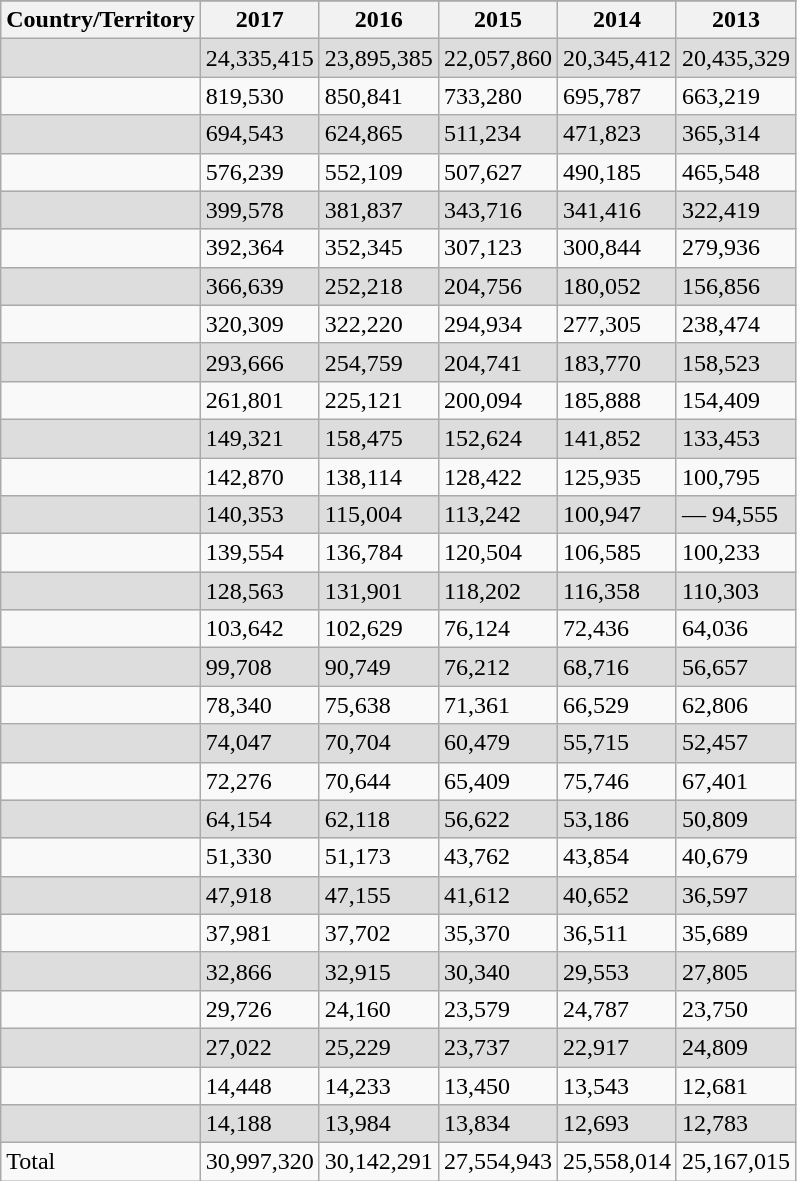<table class="wikitable collapsible collapsed sortable">
<tr>
</tr>
<tr>
<th>Country/Territory</th>
<th>2017</th>
<th>2016</th>
<th>2015</th>
<th>2014</th>
<th>2013</th>
</tr>
<tr style=background-color:#DDDDDD;">
<td></td>
<td>  24,335,415</td>
<td>  23,895,385</td>
<td>  22,057,860</td>
<td>  20,345,412</td>
<td>  20,435,329</td>
</tr>
<tr>
<td></td>
<td>  819,530</td>
<td>  850,841</td>
<td>  733,280</td>
<td>  695,787</td>
<td>  663,219</td>
</tr>
<tr style=background-color:#DDDDDD;">
<td></td>
<td>  694,543</td>
<td>  624,865</td>
<td>  511,234</td>
<td>  471,823</td>
<td>  365,314</td>
</tr>
<tr>
<td></td>
<td>  576,239</td>
<td>  552,109</td>
<td>  507,627</td>
<td>  490,185</td>
<td>  465,548</td>
</tr>
<tr style=background-color:#DDDDDD;">
<td></td>
<td>  399,578</td>
<td>  381,837</td>
<td>  343,716</td>
<td>  341,416</td>
<td>  322,419</td>
</tr>
<tr>
<td></td>
<td>  392,364</td>
<td>  352,345</td>
<td>  307,123</td>
<td>  300,844</td>
<td>  279,936</td>
</tr>
<tr style=background-color:#DDDDDD;">
<td></td>
<td>  366,639</td>
<td>  252,218</td>
<td>  204,756</td>
<td>  180,052</td>
<td>  156,856</td>
</tr>
<tr>
<td></td>
<td>  320,309</td>
<td>  322,220</td>
<td>  294,934</td>
<td>  277,305</td>
<td>  238,474</td>
</tr>
<tr style=background-color:#DDDDDD;">
<td></td>
<td>  293,666</td>
<td>  254,759</td>
<td>  204,741</td>
<td>  183,770</td>
<td>  158,523</td>
</tr>
<tr>
<td></td>
<td>  261,801</td>
<td>  225,121</td>
<td>  200,094</td>
<td>  185,888</td>
<td>  154,409</td>
</tr>
<tr style=background-color:#DDDDDD;">
<td></td>
<td>  149,321</td>
<td>  158,475</td>
<td>  152,624</td>
<td>  141,852</td>
<td>  133,453</td>
</tr>
<tr>
<td></td>
<td>  142,870</td>
<td>  138,114</td>
<td>  128,422</td>
<td>  125,935</td>
<td>  100,795</td>
</tr>
<tr style=background-color:#DDDDDD;">
<td></td>
<td>  140,353</td>
<td>  115,004</td>
<td>  113,242</td>
<td>  100,947</td>
<td> — 94,555</td>
</tr>
<tr>
<td></td>
<td>  139,554</td>
<td>  136,784</td>
<td>  120,504</td>
<td>  106,585</td>
<td>  100,233</td>
</tr>
<tr style=background-color:#DDDDDD;">
<td></td>
<td>  128,563</td>
<td>  131,901</td>
<td>  118,202</td>
<td>  116,358</td>
<td>  110,303</td>
</tr>
<tr>
<td></td>
<td>  103,642</td>
<td>  102,629</td>
<td>  76,124</td>
<td>  72,436</td>
<td>  64,036</td>
</tr>
<tr style=background-color:#DDDDDD;">
<td></td>
<td>  99,708</td>
<td>  90,749</td>
<td>  76,212</td>
<td>  68,716</td>
<td>  56,657</td>
</tr>
<tr>
<td></td>
<td>  78,340</td>
<td>  75,638</td>
<td>  71,361</td>
<td>  66,529</td>
<td>  62,806</td>
</tr>
<tr style=background-color:#DDDDDD;">
<td></td>
<td>  74,047</td>
<td>  70,704</td>
<td>  60,479</td>
<td>  55,715</td>
<td>  52,457</td>
</tr>
<tr>
<td></td>
<td>  72,276</td>
<td>  70,644</td>
<td>  65,409</td>
<td>  75,746</td>
<td>  67,401</td>
</tr>
<tr style=background-color:#DDDDDD;">
<td></td>
<td>  64,154</td>
<td>  62,118</td>
<td>  56,622</td>
<td>  53,186</td>
<td>  50,809</td>
</tr>
<tr>
<td></td>
<td>  51,330</td>
<td>  51,173</td>
<td>  43,762</td>
<td>  43,854</td>
<td>  40,679</td>
</tr>
<tr style=background-color:#DDDDDD;">
<td></td>
<td>  47,918</td>
<td>  47,155</td>
<td>  41,612</td>
<td>  40,652</td>
<td>  36,597</td>
</tr>
<tr>
<td></td>
<td>  37,981</td>
<td>  37,702</td>
<td>  35,370</td>
<td>  36,511</td>
<td>  35,689</td>
</tr>
<tr style=background-color:#DDDDDD;">
<td></td>
<td>  32,866</td>
<td>  32,915</td>
<td>  30,340</td>
<td>  29,553</td>
<td>  27,805</td>
</tr>
<tr>
<td></td>
<td>  29,726</td>
<td>  24,160</td>
<td>  23,579</td>
<td>  24,787</td>
<td>  23,750</td>
</tr>
<tr style=background-color:#DDDDDD;">
<td></td>
<td>  27,022</td>
<td>  25,229</td>
<td>  23,737</td>
<td>  22,917</td>
<td>  24,809</td>
</tr>
<tr>
<td></td>
<td>  14,448</td>
<td>  14,233</td>
<td>  13,450</td>
<td>  13,543</td>
<td>  12,681</td>
</tr>
<tr style=background-color:#DDDDDD;">
<td></td>
<td>  14,188</td>
<td>  13,984</td>
<td>  13,834</td>
<td>  12,693</td>
<td>  12,783</td>
</tr>
<tr>
<td>Total</td>
<td>  30,997,320</td>
<td>  30,142,291</td>
<td>  27,554,943</td>
<td>  25,558,014</td>
<td>  25,167,015</td>
</tr>
</table>
